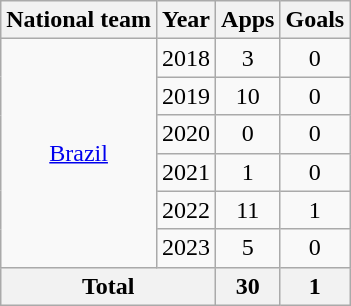<table class="wikitable" style="text-align:center">
<tr>
<th>National team</th>
<th>Year</th>
<th>Apps</th>
<th>Goals</th>
</tr>
<tr>
<td rowspan="6"><a href='#'>Brazil</a></td>
<td>2018</td>
<td>3</td>
<td>0</td>
</tr>
<tr>
<td>2019</td>
<td>10</td>
<td>0</td>
</tr>
<tr>
<td>2020</td>
<td>0</td>
<td>0</td>
</tr>
<tr>
<td>2021</td>
<td>1</td>
<td>0</td>
</tr>
<tr>
<td>2022</td>
<td>11</td>
<td>1</td>
</tr>
<tr>
<td>2023</td>
<td>5</td>
<td>0</td>
</tr>
<tr>
<th colspan="2">Total</th>
<th>30</th>
<th>1</th>
</tr>
</table>
